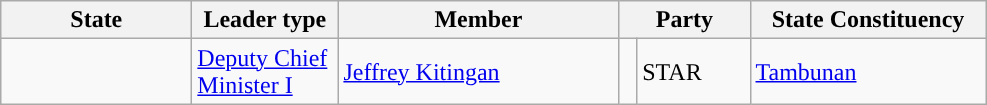<table class ="wikitable sortable">
<tr>
<th style="width:120px;">State</th>
<th style="width:90px;">Leader type</th>
<th style="width:180px;">Member</th>
<th style="width:80px;" colspan=2>Party</th>
<th style="width:150px;">State Constituency</th>
</tr>
<tr>
<td></td>
<td><a href='#'>Deputy Chief Minister I</a></td>
<td><a href='#'>Jeffrey Kitingan</a></td>
<td style="background:"></td>
<td>STAR</td>
<td><a href='#'>Tambunan</a></td>
</tr>
</table>
